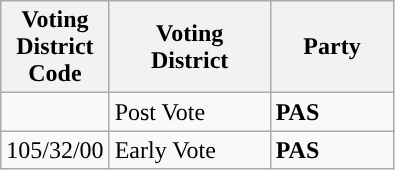<table class ="wikitable sortable">
<tr>
<th style="width:30px;">Voting District Code</th>
<th style="width:100px;">Voting District</th>
<th style="width:75px;">Party</th>
</tr>
<tr>
<td></td>
<td>Post Vote</td>
<td><strong>PAS</strong></td>
</tr>
<tr>
<td>105/32/00</td>
<td>Early Vote</td>
<td><strong>PAS</strong></td>
</tr>
</table>
